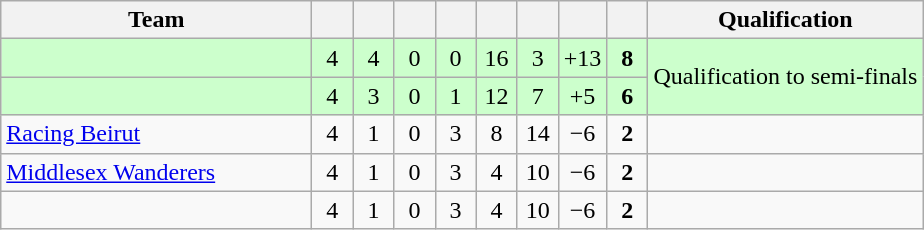<table class="wikitable" style="text-align:center;">
<tr>
<th width=200>Team</th>
<th width=20></th>
<th width=20></th>
<th width=20></th>
<th width=20></th>
<th width=20></th>
<th width=20></th>
<th width=20></th>
<th width=20></th>
<th>Qualification</th>
</tr>
<tr bgcolor="#ccffcc">
<td align="left"></td>
<td>4</td>
<td>4</td>
<td>0</td>
<td>0</td>
<td>16</td>
<td>3</td>
<td>+13</td>
<td><strong>8</strong></td>
<td rowspan="2">Qualification to semi-finals</td>
</tr>
<tr bgcolor="#ccffcc">
<td align="left"></td>
<td>4</td>
<td>3</td>
<td>0</td>
<td>1</td>
<td>12</td>
<td>7</td>
<td>+5</td>
<td><strong>6</strong></td>
</tr>
<tr>
<td align="left"> <a href='#'>Racing Beirut</a></td>
<td>4</td>
<td>1</td>
<td>0</td>
<td>3</td>
<td>8</td>
<td>14</td>
<td>−6</td>
<td><strong>2</strong></td>
<td></td>
</tr>
<tr>
<td align="left"> <a href='#'>Middlesex Wanderers</a></td>
<td>4</td>
<td>1</td>
<td>0</td>
<td>3</td>
<td>4</td>
<td>10</td>
<td>−6</td>
<td><strong>2</strong></td>
<td></td>
</tr>
<tr>
<td align="left"></td>
<td>4</td>
<td>1</td>
<td>0</td>
<td>3</td>
<td>4</td>
<td>10</td>
<td>−6</td>
<td><strong>2</strong></td>
<td></td>
</tr>
</table>
